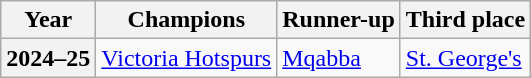<table class="wikitable sortable">
<tr>
<th>Year</th>
<th>Champions</th>
<th>Runner-up</th>
<th>Third place</th>
</tr>
<tr>
<th>2024–25</th>
<td><a href='#'>Victoria Hotspurs</a></td>
<td><a href='#'>Mqabba</a></td>
<td><a href='#'>St. George's</a></td>
</tr>
</table>
